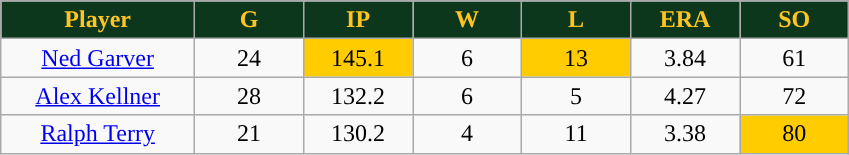<table class="wikitable sortable">
<tr>
<th style="background:#0C371D;color:#ffc322;" width="16%">Player</th>
<th style="background:#0C371D;color:#ffc322;" width="9%">G</th>
<th style="background:#0C371D;color:#ffc322;" width="9%">IP</th>
<th style="background:#0C371D;color:#ffc322;" width="9%">W</th>
<th style="background:#0C371D;color:#ffc322;" width="9%">L</th>
<th style="background:#0C371D;color:#ffc322;" width="9%">ERA</th>
<th style="background:#0C371D;color:#ffc322;" width="9%">SO</th>
</tr>
<tr align="center">
<td><a href='#'>Ned Garver</a></td>
<td>24</td>
<td bgcolor="#FFCC00">145.1</td>
<td>6</td>
<td bgcolor="#FFCC00">13</td>
<td>3.84</td>
<td>61</td>
</tr>
<tr align="center">
<td><a href='#'>Alex Kellner</a></td>
<td>28</td>
<td>132.2</td>
<td>6</td>
<td>5</td>
<td>4.27</td>
<td>72</td>
</tr>
<tr align="center">
<td><a href='#'>Ralph Terry</a></td>
<td>21</td>
<td>130.2</td>
<td>4</td>
<td>11</td>
<td>3.38</td>
<td bgcolor="#FFCC00">80</td>
</tr>
</table>
